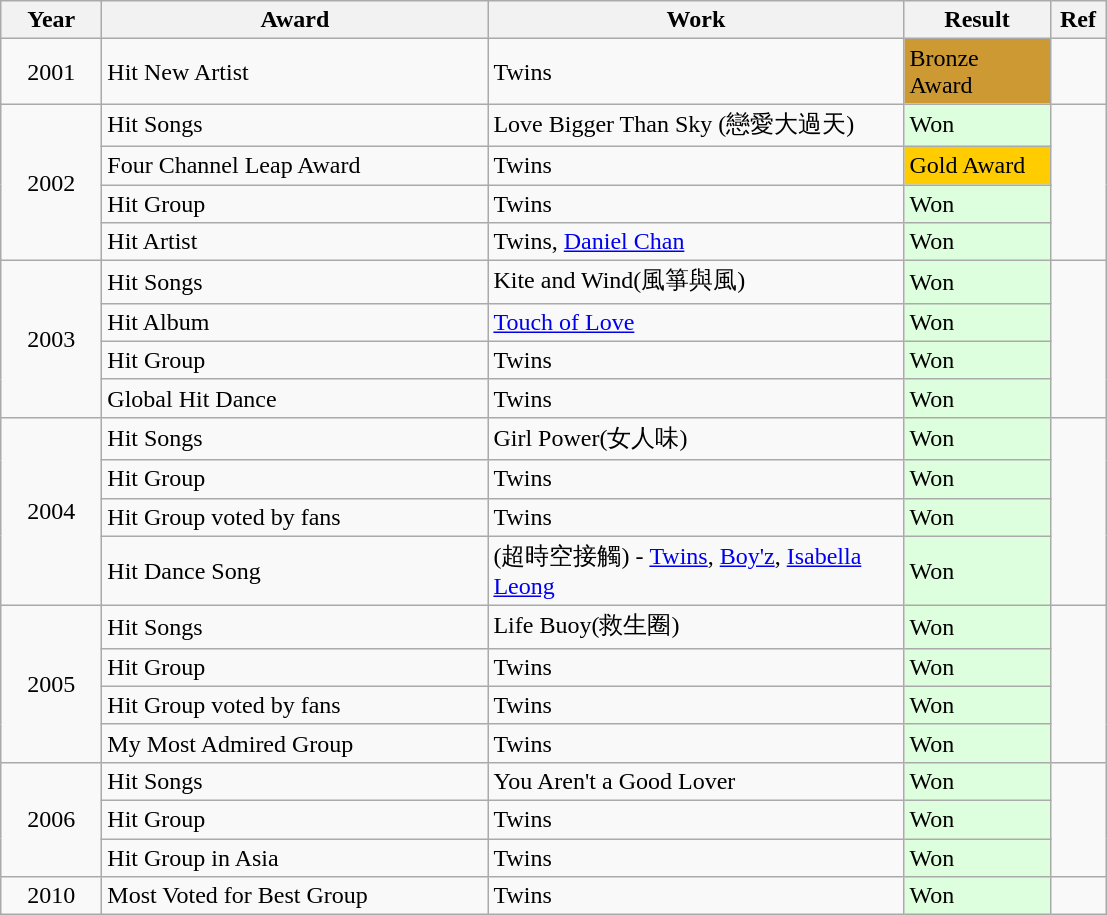<table class="wikitable">
<tr>
<th width=60>Year</th>
<th width="250">Award</th>
<th width="270">Work</th>
<th width="90">Result</th>
<th width="30">Ref</th>
</tr>
<tr>
<td align="center">2001</td>
<td>Hit New Artist</td>
<td>Twins</td>
<td style="background: #CC9933"><div>Bronze Award</div></td>
<td align="center"></td>
</tr>
<tr>
<td rowspan = "4" align="center">2002</td>
<td>Hit Songs</td>
<td>Love Bigger Than Sky (戀愛大過天)</td>
<td style="background: #ddffdd"><div>Won</div></td>
<td rowspan = "4" align="center"></td>
</tr>
<tr>
<td>Four Channel Leap Award</td>
<td>Twins</td>
<td style="background: #FFCC00"><div>Gold Award</div></td>
</tr>
<tr>
<td>Hit Group</td>
<td>Twins</td>
<td style="background: #ddffdd"><div>Won</div></td>
</tr>
<tr>
<td>Hit Artist</td>
<td>Twins, <a href='#'>Daniel Chan</a></td>
<td style="background: #ddffdd"><div>Won</div></td>
</tr>
<tr>
<td rowspan = "4" align="center">2003</td>
<td>Hit Songs</td>
<td>Kite and Wind(風箏與風)</td>
<td style="background: #ddffdd"><div>Won</div></td>
<td rowspan = "4" align="center"></td>
</tr>
<tr>
<td>Hit Album</td>
<td><a href='#'>Touch of Love</a></td>
<td style="background: #ddffdd"><div>Won</div></td>
</tr>
<tr>
<td>Hit Group</td>
<td>Twins</td>
<td style="background: #ddffdd"><div>Won</div></td>
</tr>
<tr>
<td>Global Hit Dance</td>
<td>Twins</td>
<td style="background: #ddffdd"><div>Won</div></td>
</tr>
<tr>
<td rowspan = "4" align="center">2004</td>
<td>Hit Songs</td>
<td>Girl Power(女人味)</td>
<td style="background: #ddffdd"><div>Won</div></td>
<td rowspan = "4" align="center"></td>
</tr>
<tr>
<td>Hit Group</td>
<td>Twins</td>
<td style="background: #ddffdd"><div>Won</div></td>
</tr>
<tr>
<td>Hit Group voted by fans</td>
<td>Twins</td>
<td style="background: #ddffdd"><div>Won</div></td>
</tr>
<tr>
<td>Hit Dance Song</td>
<td>(超時空接觸) - <a href='#'>Twins</a>, <a href='#'>Boy'z</a>, <a href='#'>Isabella Leong</a></td>
<td style="background: #ddffdd"><div>Won</div></td>
</tr>
<tr>
<td rowspan = "4" align="center">2005</td>
<td>Hit Songs</td>
<td>Life Buoy(救生圈)</td>
<td style="background: #ddffdd"><div>Won</div></td>
<td rowspan = "4" align="center"></td>
</tr>
<tr>
<td>Hit Group</td>
<td>Twins</td>
<td style="background: #ddffdd"><div>Won</div></td>
</tr>
<tr>
<td>Hit Group voted by fans</td>
<td>Twins</td>
<td style="background: #ddffdd"><div>Won</div></td>
</tr>
<tr>
<td>My Most Admired Group</td>
<td>Twins</td>
<td style="background: #ddffdd"><div>Won</div></td>
</tr>
<tr>
<td rowspan = "3" align="center">2006</td>
<td>Hit Songs</td>
<td>You Aren't a Good Lover</td>
<td style="background: #ddffdd"><div>Won</div></td>
<td rowspan = "3" align="center"></td>
</tr>
<tr>
<td>Hit Group</td>
<td>Twins</td>
<td style="background: #ddffdd"><div>Won</div></td>
</tr>
<tr>
<td>Hit Group in Asia</td>
<td>Twins</td>
<td style="background: #ddffdd"><div>Won</div></td>
</tr>
<tr>
<td align="center">2010</td>
<td>Most Voted for Best Group</td>
<td>Twins</td>
<td style="background: #ddffdd"><div>Won </div></td>
<td align="center"></td>
</tr>
</table>
